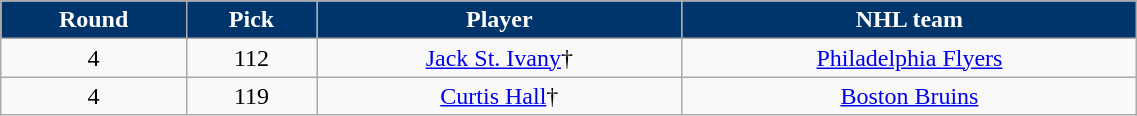<table class="wikitable" width="60%">
<tr>
<th style="color:white; background:#00356B">Round</th>
<th style="color:white; background:#00356B">Pick</th>
<th style="color:white; background:#00356B">Player</th>
<th style="color:white; background:#00356B">NHL team</th>
</tr>
<tr align="center" bgcolor="">
<td>4</td>
<td>112</td>
<td><a href='#'>Jack St. Ivany</a>†</td>
<td><a href='#'>Philadelphia Flyers</a></td>
</tr>
<tr align="center" bgcolor="">
<td>4</td>
<td>119</td>
<td><a href='#'>Curtis Hall</a>†</td>
<td><a href='#'>Boston Bruins</a></td>
</tr>
</table>
